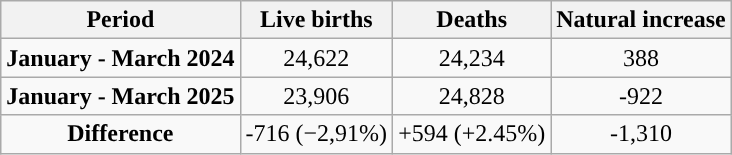<table class="wikitable" style="text-align:center;">
<tr>
<th>Period</th>
<th>Live births</th>
<th>Deaths</th>
<th>Natural increase</th>
</tr>
<tr>
<td><strong>January - March 2024</strong></td>
<td>24,622</td>
<td>24,234</td>
<td>388</td>
</tr>
<tr>
<td><strong>January - March 2025</strong></td>
<td>23,906</td>
<td>24,828</td>
<td>-922</td>
</tr>
<tr>
<td><strong>Difference</strong></td>
<td> -716 (−2,91%)</td>
<td> +594 (+2.45%)</td>
<td> -1,310</td>
</tr>
</table>
